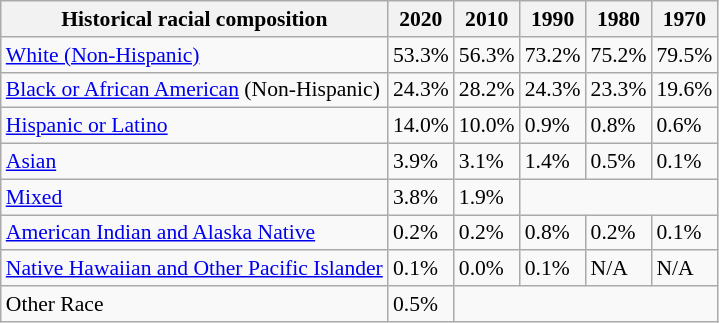<table class="wikitable sortable collapsible" style="font-size: 90%;">
<tr>
<th>Historical racial composition</th>
<th>2020</th>
<th>2010</th>
<th>1990</th>
<th>1980</th>
<th>1970</th>
</tr>
<tr>
<td><a href='#'>White (Non-Hispanic)</a></td>
<td>53.3%</td>
<td>56.3%</td>
<td>73.2%</td>
<td>75.2%</td>
<td>79.5%</td>
</tr>
<tr>
<td><a href='#'>Black or African American</a> (Non-Hispanic)</td>
<td>24.3%</td>
<td>28.2%</td>
<td>24.3%</td>
<td>23.3%</td>
<td>19.6%</td>
</tr>
<tr>
<td><a href='#'>Hispanic or Latino</a></td>
<td>14.0%</td>
<td>10.0%</td>
<td>0.9%</td>
<td>0.8%</td>
<td>0.6%</td>
</tr>
<tr>
<td><a href='#'>Asian</a></td>
<td>3.9%</td>
<td>3.1%</td>
<td>1.4%</td>
<td>0.5%</td>
<td>0.1%</td>
</tr>
<tr>
<td><a href='#'>Mixed</a></td>
<td>3.8%</td>
<td>1.9%</td>
</tr>
<tr>
<td><a href='#'>American Indian and Alaska Native</a></td>
<td>0.2%</td>
<td>0.2%</td>
<td>0.8%</td>
<td>0.2%</td>
<td>0.1%</td>
</tr>
<tr>
<td><a href='#'>Native Hawaiian and Other Pacific Islander</a></td>
<td>0.1%</td>
<td>0.0%</td>
<td>0.1%</td>
<td>N/A</td>
<td>N/A</td>
</tr>
<tr>
<td>Other Race</td>
<td>0.5%</td>
</tr>
</table>
